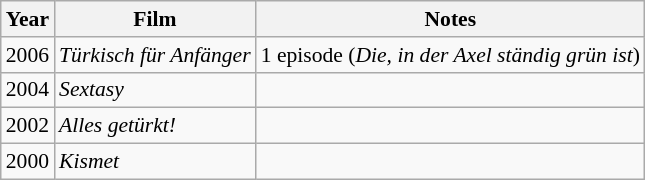<table class="wikitable" style="font-size: 90%;">
<tr>
<th>Year</th>
<th>Film</th>
<th>Notes</th>
</tr>
<tr>
<td>2006</td>
<td><em>Türkisch für Anfänger</em></td>
<td>1 episode (<em>Die, in der Axel ständig grün ist</em>)</td>
</tr>
<tr>
<td>2004</td>
<td><em>Sextasy</em></td>
<td></td>
</tr>
<tr>
<td>2002</td>
<td><em>Alles getürkt!</em></td>
<td></td>
</tr>
<tr>
<td>2000</td>
<td><em>Kismet</em></td>
<td></td>
</tr>
</table>
